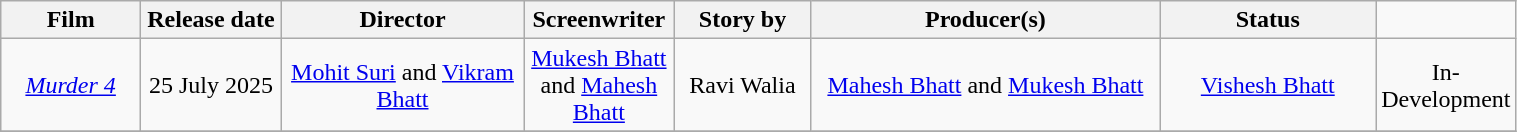<table class="wikitable plainrowheaders" style="text-align:center; width:80%;">
<tr>
<th width=10%>Film</th>
<th width=10%>Release date</th>
<th width=18%>Director</th>
<th width=10%>Screenwriter</th>
<th width=10%>Story by</th>
<th width=26%>Producer(s)</th>
<th width=20%>Status</th>
</tr>
<tr>
<td><em><a href='#'>Murder 4</a></em></td>
<td>25 July 2025</td>
<td><a href='#'>Mohit Suri</a> and <a href='#'>Vikram Bhatt</a></td>
<td><a href='#'>Mukesh Bhatt</a> and <a href='#'>Mahesh Bhatt</a></td>
<td>Ravi Walia</td>
<td><a href='#'>Mahesh Bhatt</a> and <a href='#'>Mukesh Bhatt</a></td>
<td><a href='#'>Vishesh Bhatt</a></td>
<td>In- Development</td>
</tr>
<tr>
</tr>
</table>
